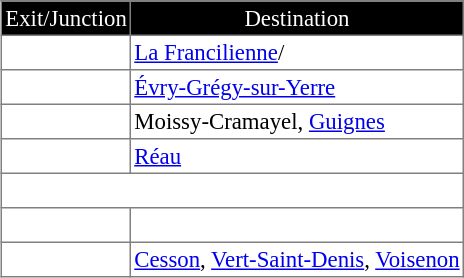<table border=1 cellpadding=2 style="margin-left:1em; margin-bottom: 1em; color: black; border-collapse: collapse; font-size: 95%;">
<tr align="center" bgcolor="FFFFFF" style="color: white;font-size:120%;">
</tr>
<tr align="center" bgcolor="000000" style="color: white">
<td>Exit/Junction</td>
<td>Destination</td>
</tr>
<tr>
<td> </td>
<td><a href='#'>La Francilienne</a>/</td>
</tr>
<tr>
<td></td>
<td><a href='#'>Évry-Grégy-sur-Yerre</a></td>
</tr>
<tr>
<td></td>
<td>Moissy-Cramayel, <a href='#'>Guignes</a></td>
</tr>
<tr>
<td></td>
<td><a href='#'>Réau</a></td>
</tr>
<tr>
<td colspan="2"> <br> </td>
</tr>
<tr>
<td> </td>
<td></td>
</tr>
<tr>
<td></td>
<td><a href='#'>Cesson</a>, <a href='#'>Vert-Saint-Denis</a>, <a href='#'>Voisenon</a></td>
</tr>
</table>
